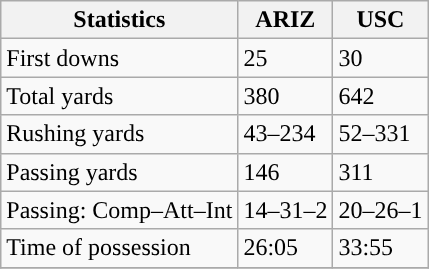<table class="wikitable" style="float: left;">
<tr>
<th>Statistics</th>
<th>ARIZ</th>
<th>USC</th>
</tr>
<tr>
<td>First downs</td>
<td>25</td>
<td>30</td>
</tr>
<tr>
<td>Total yards</td>
<td>380</td>
<td>642</td>
</tr>
<tr>
<td>Rushing yards</td>
<td>43–234</td>
<td>52–331</td>
</tr>
<tr>
<td>Passing yards</td>
<td>146</td>
<td>311</td>
</tr>
<tr>
<td>Passing: Comp–Att–Int</td>
<td>14–31–2</td>
<td>20–26–1</td>
</tr>
<tr>
<td>Time of possession</td>
<td>26:05</td>
<td>33:55</td>
</tr>
<tr>
</tr>
</table>
